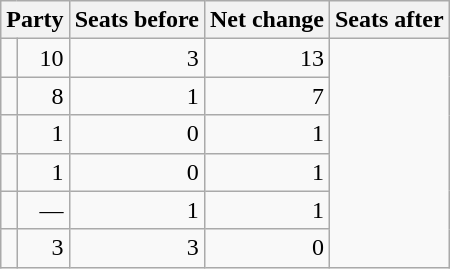<table class=wikitable style="text-align:right">
<tr>
<th colspan="2">Party</th>
<th>Seats before</th>
<th>Net change</th>
<th>Seats after</th>
</tr>
<tr>
<td></td>
<td>10</td>
<td> 3</td>
<td>13</td>
</tr>
<tr>
<td></td>
<td>8</td>
<td> 1</td>
<td>7</td>
</tr>
<tr>
<td></td>
<td>1</td>
<td> 0</td>
<td>1</td>
</tr>
<tr>
<td></td>
<td>1</td>
<td> 0</td>
<td>1</td>
</tr>
<tr>
<td></td>
<td>—</td>
<td> 1</td>
<td>1</td>
</tr>
<tr>
<td></td>
<td>3</td>
<td> 3</td>
<td>0</td>
</tr>
</table>
